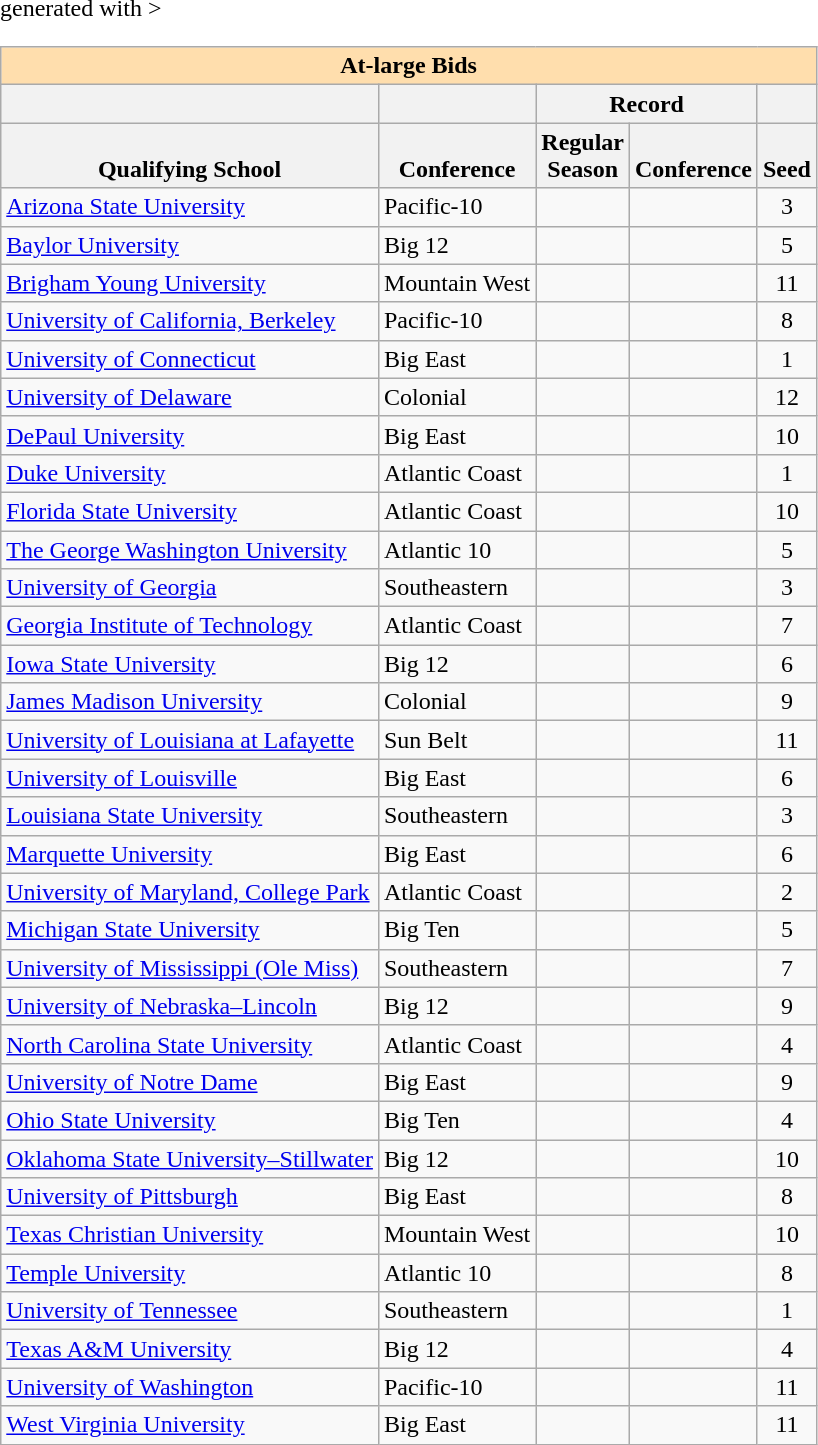<table class="wikitable sortable" <hiddentext>generated with   >
<tr>
<th style="background-color:#FFdead;font-weight:bold"   align="center" valign="bottom"  width="171" colspan="5" height="13">At-large Bids</th>
</tr>
<tr>
<th height="13"    valign="bottom"> </th>
<th valign="bottom"> </th>
<th style="font-weight:bold"   colspan="2" align="center"  valign="bottom">Record</th>
<th valign="bottom"> </th>
</tr>
<tr style="font-weight:bold"   valign="bottom">
<th height="13">Qualifying School</th>
<th>Conference</th>
<th>Regular<br> Season</th>
<th>Conference</th>
<th>Seed</th>
</tr>
<tr>
<td height="13"  valign="bottom"><a href='#'>Arizona State University</a></td>
<td valign="bottom">Pacific-10</td>
<td align="center"  valign="bottom"></td>
<td align="center"  valign="bottom"></td>
<td align="center"  valign="bottom">3</td>
</tr>
<tr>
<td height="13"  valign="bottom"><a href='#'>Baylor University</a></td>
<td valign="bottom">Big 12</td>
<td align="center"  valign="bottom"></td>
<td align="center"  valign="bottom"></td>
<td align="center"  valign="bottom">5</td>
</tr>
<tr>
<td height="13"  valign="bottom"><a href='#'>Brigham Young University</a></td>
<td valign="bottom">Mountain West</td>
<td align="center"  valign="bottom"></td>
<td align="center"  valign="bottom"></td>
<td align="center"  valign="bottom">11</td>
</tr>
<tr>
<td height="13"  valign="bottom"><a href='#'>University of California, Berkeley</a></td>
<td valign="bottom">Pacific-10</td>
<td align="center"  valign="bottom"></td>
<td align="center"  valign="bottom"></td>
<td align="center"  valign="bottom">8</td>
</tr>
<tr>
<td height="13"  valign="bottom"><a href='#'>University of Connecticut</a></td>
<td valign="bottom">Big East</td>
<td align="center"  valign="bottom"></td>
<td align="center"  valign="bottom"></td>
<td align="center"  valign="bottom">1</td>
</tr>
<tr>
<td height="13"  valign="bottom"><a href='#'>University of Delaware</a></td>
<td valign="bottom">Colonial</td>
<td align="center"  valign="bottom"></td>
<td align="center"  valign="bottom"></td>
<td align="center"  valign="bottom">12</td>
</tr>
<tr>
<td height="13"  valign="bottom"><a href='#'>DePaul University</a></td>
<td valign="bottom">Big East</td>
<td align="center"  valign="bottom"></td>
<td align="center"  valign="bottom"></td>
<td align="center"  valign="bottom">10</td>
</tr>
<tr>
<td height="13"  valign="bottom"><a href='#'>Duke University</a></td>
<td valign="bottom">Atlantic Coast</td>
<td align="center"  valign="bottom"></td>
<td align="center"  valign="bottom"></td>
<td align="center"  valign="bottom">1</td>
</tr>
<tr>
<td height="13"  valign="bottom"><a href='#'>Florida State University</a></td>
<td valign="bottom">Atlantic Coast</td>
<td align="center"  valign="bottom"></td>
<td align="center"  valign="bottom"></td>
<td align="center"  valign="bottom">10</td>
</tr>
<tr>
<td height="13"  valign="bottom"><a href='#'>The George Washington University</a></td>
<td valign="bottom">Atlantic 10</td>
<td align="center"  valign="bottom"></td>
<td align="center"  valign="bottom"></td>
<td align="center"  valign="bottom">5</td>
</tr>
<tr>
<td height="13"  valign="bottom"><a href='#'>University of Georgia</a></td>
<td valign="bottom">Southeastern</td>
<td align="center"  valign="bottom"></td>
<td align="center"  valign="bottom"></td>
<td align="center"  valign="bottom">3</td>
</tr>
<tr>
<td height="13"  valign="bottom"><a href='#'>Georgia Institute of Technology</a></td>
<td valign="bottom">Atlantic Coast</td>
<td align="center"  valign="bottom"></td>
<td align="center"  valign="bottom"></td>
<td align="center"  valign="bottom">7</td>
</tr>
<tr>
<td height="13"  valign="bottom"><a href='#'>Iowa State University</a></td>
<td valign="bottom">Big 12</td>
<td align="center"  valign="bottom"></td>
<td align="center"  valign="bottom"></td>
<td align="center"  valign="bottom">6</td>
</tr>
<tr>
<td height="13"  valign="bottom"><a href='#'>James Madison University</a></td>
<td valign="bottom">Colonial</td>
<td align="center"  valign="bottom"></td>
<td align="center"  valign="bottom"></td>
<td align="center"  valign="bottom">9</td>
</tr>
<tr>
<td height="13"  valign="bottom"><a href='#'>University of Louisiana at Lafayette</a></td>
<td valign="bottom">Sun Belt</td>
<td align="center"  valign="bottom"></td>
<td align="center"  valign="bottom"></td>
<td align="center"  valign="bottom">11</td>
</tr>
<tr>
<td height="13"  valign="bottom"><a href='#'>University of Louisville</a></td>
<td valign="bottom">Big East</td>
<td align="center"  valign="bottom"></td>
<td align="center"  valign="bottom"></td>
<td align="center"  valign="bottom">6</td>
</tr>
<tr>
<td height="13"  valign="bottom"><a href='#'>Louisiana State University</a></td>
<td valign="bottom">Southeastern</td>
<td align="center"  valign="bottom"></td>
<td align="center"  valign="bottom"></td>
<td align="center"  valign="bottom">3</td>
</tr>
<tr>
<td height="13"  valign="bottom"><a href='#'>Marquette University</a></td>
<td valign="bottom">Big East</td>
<td align="center"  valign="bottom"></td>
<td align="center"  valign="bottom"></td>
<td align="center"  valign="bottom">6</td>
</tr>
<tr>
<td height="13"  valign="bottom"><a href='#'>University of Maryland, College Park</a></td>
<td valign="bottom">Atlantic Coast</td>
<td align="center"  valign="bottom"></td>
<td align="center"  valign="bottom"></td>
<td align="center"  valign="bottom">2</td>
</tr>
<tr>
<td height="13"  valign="bottom"><a href='#'>Michigan State University</a></td>
<td valign="bottom">Big Ten</td>
<td align="center"  valign="bottom"></td>
<td align="center"  valign="bottom"></td>
<td align="center"  valign="bottom">5</td>
</tr>
<tr>
<td height="13"  valign="bottom"><a href='#'>University of Mississippi (Ole Miss)</a></td>
<td valign="bottom">Southeastern</td>
<td align="center"  valign="bottom"></td>
<td align="center"  valign="bottom"></td>
<td align="center"  valign="bottom">7</td>
</tr>
<tr>
<td height="13"  valign="bottom"><a href='#'>University of Nebraska–Lincoln</a></td>
<td valign="bottom">Big 12</td>
<td align="center"  valign="bottom"></td>
<td align="center"  valign="bottom"></td>
<td align="center"  valign="bottom">9</td>
</tr>
<tr>
<td height="13"  valign="bottom"><a href='#'>North Carolina State University</a></td>
<td valign="bottom">Atlantic Coast</td>
<td align="center"  valign="bottom"></td>
<td align="center"  valign="bottom"></td>
<td align="center"  valign="bottom">4</td>
</tr>
<tr>
<td height="13"  valign="bottom"><a href='#'>University of Notre Dame</a></td>
<td valign="bottom">Big East</td>
<td align="center"  valign="bottom"></td>
<td align="center"  valign="bottom"></td>
<td align="center"  valign="bottom">9</td>
</tr>
<tr>
<td height="13"  valign="bottom"><a href='#'>Ohio State University</a></td>
<td valign="bottom">Big Ten</td>
<td align="center"  valign="bottom"></td>
<td align="center"  valign="bottom"></td>
<td align="center"  valign="bottom">4</td>
</tr>
<tr>
<td height="13"  valign="bottom"><a href='#'>Oklahoma State University–Stillwater</a></td>
<td valign="bottom">Big 12</td>
<td align="center"  valign="bottom"></td>
<td align="center"  valign="bottom"></td>
<td align="center"  valign="bottom">10</td>
</tr>
<tr>
<td height="13"  valign="bottom"><a href='#'>University of Pittsburgh</a></td>
<td valign="bottom">Big East</td>
<td align="center"  valign="bottom"></td>
<td align="center"  valign="bottom"></td>
<td align="center"  valign="bottom">8</td>
</tr>
<tr>
<td height="13"  valign="bottom"><a href='#'>Texas Christian University</a></td>
<td valign="bottom">Mountain West</td>
<td align="center"  valign="bottom"></td>
<td align="center"  valign="bottom"></td>
<td align="center"  valign="bottom">10</td>
</tr>
<tr>
<td height="13"  valign="bottom"><a href='#'>Temple University</a></td>
<td valign="bottom">Atlantic 10</td>
<td align="center"  valign="bottom"></td>
<td align="center"  valign="bottom"></td>
<td align="center"  valign="bottom">8</td>
</tr>
<tr>
<td height="13"  valign="bottom"><a href='#'>University of Tennessee</a></td>
<td valign="bottom">Southeastern</td>
<td align="center"  valign="bottom"></td>
<td align="center"  valign="bottom"></td>
<td align="center"  valign="bottom">1</td>
</tr>
<tr>
<td height="13"  valign="bottom"><a href='#'>Texas A&M University</a></td>
<td valign="bottom">Big 12</td>
<td align="center"  valign="bottom"></td>
<td align="center"  valign="bottom"></td>
<td align="center"  valign="bottom">4</td>
</tr>
<tr>
<td height="13"  valign="bottom"><a href='#'>University of Washington</a></td>
<td valign="bottom">Pacific-10</td>
<td align="center"  valign="bottom"></td>
<td align="center"  valign="bottom"></td>
<td align="center"  valign="bottom">11</td>
</tr>
<tr>
<td height="13"  valign="bottom"><a href='#'>West Virginia University</a></td>
<td valign="bottom">Big East</td>
<td align="center"  valign="bottom"></td>
<td align="center"  valign="bottom"></td>
<td align="center"  valign="bottom">11</td>
</tr>
</table>
